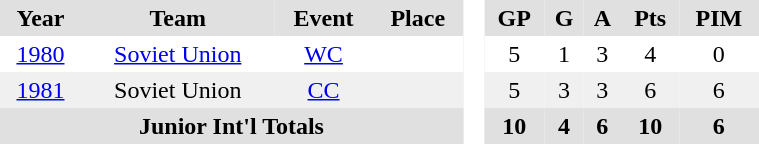<table BORDER="0" CELLPADDING="3" CELLSPACING="0" width=40%>
<tr ALIGN="center" bgcolor="#e0e0e0">
<th>Year</th>
<th>Team</th>
<th>Event</th>
<th>Place</th>
<th ALIGN="center" rowspan="99" bgcolor="#ffffff"> </th>
<th>GP</th>
<th>G</th>
<th>A</th>
<th>Pts</th>
<th>PIM</th>
</tr>
<tr ALIGN="center">
<td><a href='#'>1980</a></td>
<td><a href='#'>Soviet Union</a></td>
<td><a href='#'>WC</a></td>
<td></td>
<td>5</td>
<td>1</td>
<td>3</td>
<td>4</td>
<td>0</td>
</tr>
<tr ALIGN="center"  bgcolor="f0f0f0">
<td><a href='#'>1981</a></td>
<td>Soviet Union</td>
<td><a href='#'>CC</a></td>
<td></td>
<td>5</td>
<td>3</td>
<td>3</td>
<td>6</td>
<td>6</td>
</tr>
<tr ALIGN="center" bgcolor="#e0e0e0">
<th colspan=4>Junior Int'l Totals</th>
<th>10</th>
<th>4</th>
<th>6</th>
<th>10</th>
<th>6</th>
</tr>
</table>
